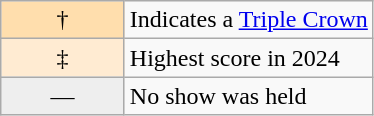<table class="wikitable">
<tr>
<td width="75px" style="background:#FFDEAD; text-align:center">†</td>
<td>Indicates a <a href='#'>Triple Crown</a></td>
</tr>
<tr>
<td width="75px" style="background:#FFEBD2; text-align:center">‡</td>
<td>Highest score in 2024</td>
</tr>
<tr>
<td width="75px" style="background:#EEE; text-align:center">—</td>
<td>No show was held</td>
</tr>
</table>
